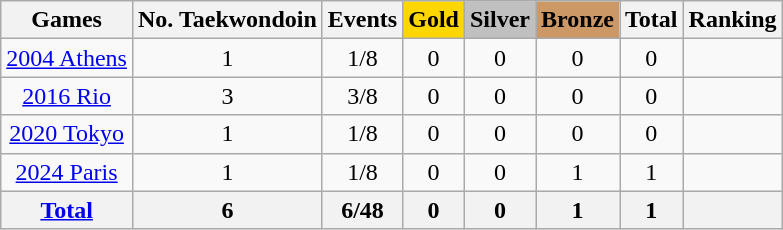<table class="wikitable sortable" style="text-align:center">
<tr>
<th>Games</th>
<th>No. Taekwondoin</th>
<th>Events</th>
<th style="background-color:gold;">Gold</th>
<th style="background-color:silver;">Silver</th>
<th style="background-color:#c96;">Bronze</th>
<th>Total</th>
<th>Ranking</th>
</tr>
<tr>
<td><a href='#'>2004 Athens</a></td>
<td>1</td>
<td>1/8</td>
<td>0</td>
<td>0</td>
<td>0</td>
<td>0</td>
<td></td>
</tr>
<tr>
<td><a href='#'>2016 Rio</a></td>
<td>3</td>
<td>3/8</td>
<td>0</td>
<td>0</td>
<td>0</td>
<td>0</td>
<td></td>
</tr>
<tr>
<td><a href='#'>2020 Tokyo</a></td>
<td>1</td>
<td>1/8</td>
<td>0</td>
<td>0</td>
<td>0</td>
<td>0</td>
<td></td>
</tr>
<tr>
<td><a href='#'>2024 Paris</a></td>
<td>1</td>
<td>1/8</td>
<td>0</td>
<td>0</td>
<td>1</td>
<td>1</td>
<td></td>
</tr>
<tr>
<th><a href='#'>Total</a></th>
<th>6</th>
<th>6/48</th>
<th>0</th>
<th>0</th>
<th>1</th>
<th>1</th>
<th></th>
</tr>
</table>
